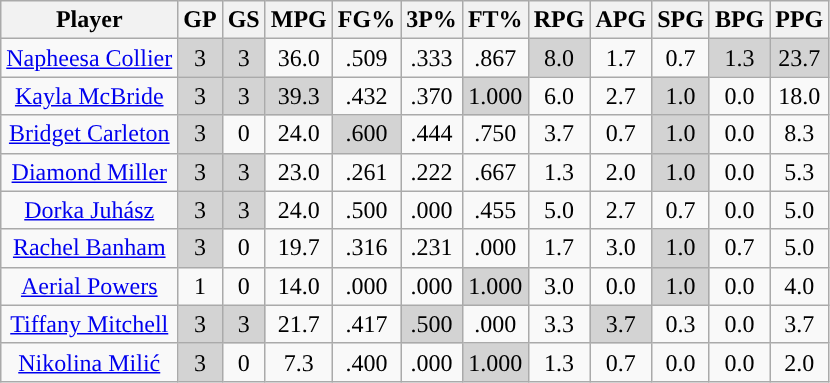<table class="wikitable sortable" style="text-align:center;">
<tr>
<th>Player</th>
<th>GP</th>
<th>GS</th>
<th>MPG</th>
<th>FG%</th>
<th>3P%</th>
<th>FT%</th>
<th>RPG</th>
<th>APG</th>
<th>SPG</th>
<th>BPG</th>
<th>PPG</th>
</tr>
<tr>
<td><a href='#'>Napheesa Collier</a></td>
<td style="background:#D3D3D3;">3</td>
<td style="background:#D3D3D3;">3</td>
<td>36.0</td>
<td>.509</td>
<td>.333</td>
<td>.867</td>
<td style="background:#D3D3D3;">8.0</td>
<td>1.7</td>
<td>0.7</td>
<td style="background:#D3D3D3;">1.3</td>
<td style="background:#D3D3D3;">23.7</td>
</tr>
<tr>
<td><a href='#'>Kayla McBride</a></td>
<td style="background:#D3D3D3;">3</td>
<td style="background:#D3D3D3;">3</td>
<td style="background:#D3D3D3;">39.3</td>
<td>.432</td>
<td>.370</td>
<td style="background:#D3D3D3;">1.000</td>
<td>6.0</td>
<td>2.7</td>
<td style="background:#D3D3D3;">1.0</td>
<td>0.0</td>
<td>18.0</td>
</tr>
<tr>
<td><a href='#'>Bridget Carleton</a></td>
<td style="background:#D3D3D3;">3</td>
<td>0</td>
<td>24.0</td>
<td style="background:#D3D3D3;">.600</td>
<td>.444</td>
<td>.750</td>
<td>3.7</td>
<td>0.7</td>
<td style="background:#D3D3D3;">1.0</td>
<td>0.0</td>
<td>8.3</td>
</tr>
<tr>
<td><a href='#'>Diamond Miller</a></td>
<td style="background:#D3D3D3;">3</td>
<td style="background:#D3D3D3;">3</td>
<td>23.0</td>
<td>.261</td>
<td>.222</td>
<td>.667</td>
<td>1.3</td>
<td>2.0</td>
<td style="background:#D3D3D3;">1.0</td>
<td>0.0</td>
<td>5.3</td>
</tr>
<tr>
<td><a href='#'>Dorka Juhász</a></td>
<td style="background:#D3D3D3;">3</td>
<td style="background:#D3D3D3;">3</td>
<td>24.0</td>
<td>.500</td>
<td>.000</td>
<td>.455</td>
<td>5.0</td>
<td>2.7</td>
<td>0.7</td>
<td>0.0</td>
<td>5.0</td>
</tr>
<tr>
<td><a href='#'>Rachel Banham</a></td>
<td style="background:#D3D3D3;">3</td>
<td>0</td>
<td>19.7</td>
<td>.316</td>
<td>.231</td>
<td>.000</td>
<td>1.7</td>
<td>3.0</td>
<td style="background:#D3D3D3;">1.0</td>
<td>0.7</td>
<td>5.0</td>
</tr>
<tr>
<td><a href='#'>Aerial Powers</a></td>
<td>1</td>
<td>0</td>
<td>14.0</td>
<td>.000</td>
<td>.000</td>
<td style="background:#D3D3D3;">1.000</td>
<td>3.0</td>
<td>0.0</td>
<td style="background:#D3D3D3;">1.0</td>
<td>0.0</td>
<td>4.0</td>
</tr>
<tr>
<td><a href='#'>Tiffany Mitchell</a></td>
<td style="background:#D3D3D3;">3</td>
<td style="background:#D3D3D3;">3</td>
<td>21.7</td>
<td>.417</td>
<td style="background:#D3D3D3;">.500</td>
<td>.000</td>
<td>3.3</td>
<td style="background:#D3D3D3;">3.7</td>
<td>0.3</td>
<td>0.0</td>
<td>3.7</td>
</tr>
<tr>
<td><a href='#'>Nikolina Milić</a></td>
<td style="background:#D3D3D3;">3</td>
<td>0</td>
<td>7.3</td>
<td>.400</td>
<td>.000</td>
<td style="background:#D3D3D3;">1.000</td>
<td>1.3</td>
<td>0.7</td>
<td>0.0</td>
<td>0.0</td>
<td>2.0</td>
</tr>
</table>
